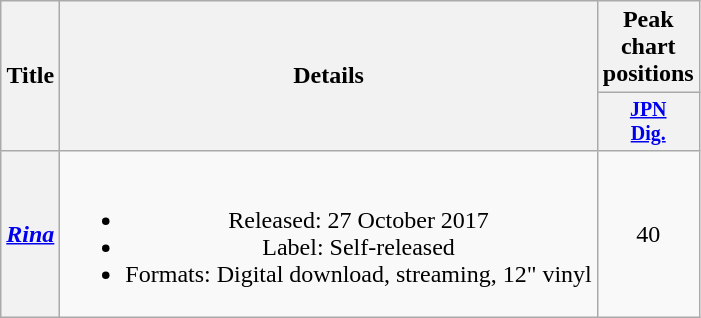<table class="wikitable plainrowheaders" style="text-align:center">
<tr>
<th rowspan="2" scope="col">Title</th>
<th rowspan="2" scope="col">Details</th>
<th colspan="1" scope="col">Peak chart positions</th>
</tr>
<tr style="font-size:smaller;">
<th scope="col" style="width:3em;"><a href='#'>JPN<br>Dig.</a></th>
</tr>
<tr>
<th scope="row"><em><a href='#'>Rina</a></em></th>
<td><br><ul><li>Released: 27 October 2017</li><li>Label: Self-released</li><li>Formats: Digital download, streaming, 12" vinyl</li></ul></td>
<td>40</td>
</tr>
</table>
